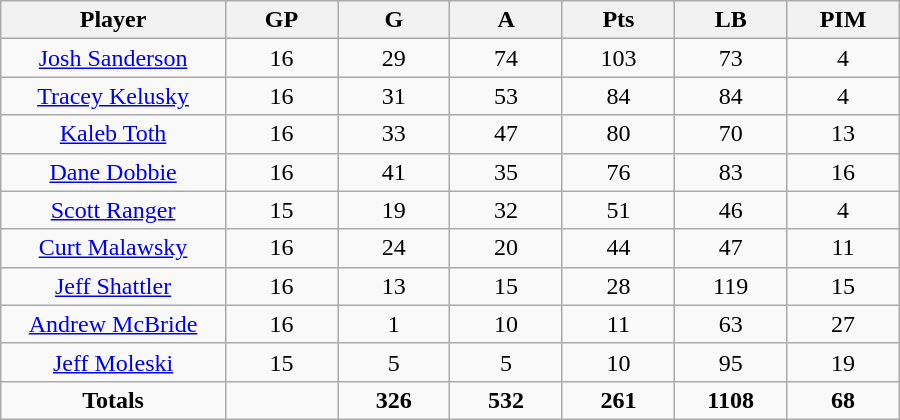<table class="wikitable sortable">
<tr align=center>
<th width="20%">Player</th>
<th width="10%">GP</th>
<th width="10%">G</th>
<th width="10%">A</th>
<th width="10%">Pts</th>
<th width="10%">LB</th>
<th width="10%">PIM</th>
</tr>
<tr align=center>
<td><a href='#'>Josh Sanderson</a></td>
<td>16</td>
<td>29</td>
<td>74</td>
<td>103</td>
<td>73</td>
<td>4</td>
</tr>
<tr align=center>
<td><a href='#'>Tracey Kelusky</a></td>
<td>16</td>
<td>31</td>
<td>53</td>
<td>84</td>
<td>84</td>
<td>4</td>
</tr>
<tr align=center>
<td><a href='#'>Kaleb Toth</a></td>
<td>16</td>
<td>33</td>
<td>47</td>
<td>80</td>
<td>70</td>
<td>13</td>
</tr>
<tr align=center>
<td><a href='#'>Dane Dobbie</a></td>
<td>16</td>
<td>41</td>
<td>35</td>
<td>76</td>
<td>83</td>
<td>16</td>
</tr>
<tr align=center>
<td><a href='#'>Scott Ranger</a></td>
<td>15</td>
<td>19</td>
<td>32</td>
<td>51</td>
<td>46</td>
<td>4</td>
</tr>
<tr align=center>
<td><a href='#'>Curt Malawsky</a></td>
<td>16</td>
<td>24</td>
<td>20</td>
<td>44</td>
<td>47</td>
<td>11</td>
</tr>
<tr align=center>
<td><a href='#'>Jeff Shattler</a></td>
<td>16</td>
<td>13</td>
<td>15</td>
<td>28</td>
<td>119</td>
<td>15</td>
</tr>
<tr align=center>
<td><a href='#'>Andrew McBride</a></td>
<td>16</td>
<td>1</td>
<td>10</td>
<td>11</td>
<td>63</td>
<td>27</td>
</tr>
<tr align=center>
<td><a href='#'>Jeff Moleski</a></td>
<td>15</td>
<td>5</td>
<td>5</td>
<td>10</td>
<td>95</td>
<td>19</td>
</tr>
<tr align=center>
<td><strong>Totals</strong></td>
<td></td>
<td><strong>326</strong></td>
<td><strong>532</strong></td>
<td><strong>261</strong></td>
<td><strong>1108</strong></td>
<td><strong>68</strong></td>
</tr>
</table>
